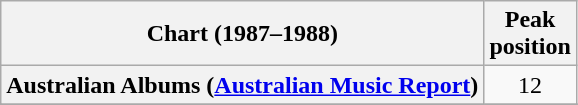<table class="wikitable sortable plainrowheaders" style="text-align:center">
<tr>
<th scope="col">Chart (1987–1988)</th>
<th scope="col">Peak<br>position</th>
</tr>
<tr>
<th scope="row">Australian Albums (<a href='#'>Australian Music Report</a>)</th>
<td>12</td>
</tr>
<tr>
</tr>
<tr>
</tr>
<tr>
</tr>
<tr>
</tr>
</table>
